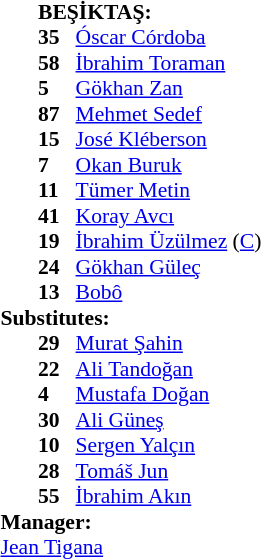<table style="font-size: 90%" cellspacing="0" cellpadding="0" align=center>
<tr>
<td></td>
<td colspan="4"><strong>BEŞİKTAŞ:</strong></td>
</tr>
<tr>
<th width=25></th>
<th width=25></th>
</tr>
<tr>
<td></td>
<td><strong>35</strong></td>
<td> <a href='#'>Óscar Córdoba</a></td>
</tr>
<tr>
<td></td>
<td><strong>58</strong></td>
<td> <a href='#'>İbrahim Toraman</a></td>
<td></td>
<td></td>
<td></td>
</tr>
<tr>
<td></td>
<td><strong>5</strong></td>
<td> <a href='#'>Gökhan Zan</a></td>
</tr>
<tr>
<td></td>
<td><strong>87</strong></td>
<td> <a href='#'>Mehmet Sedef</a></td>
<td></td>
<td></td>
<td></td>
</tr>
<tr>
<td></td>
<td><strong>15</strong></td>
<td> <a href='#'>José Kléberson</a></td>
</tr>
<tr>
<td></td>
<td><strong>7</strong></td>
<td> <a href='#'>Okan Buruk</a></td>
<td></td>
<td></td>
<td></td>
</tr>
<tr>
<td></td>
<td><strong>11</strong></td>
<td> <a href='#'>Tümer Metin</a></td>
<td></td>
<td></td>
<td></td>
</tr>
<tr>
<td></td>
<td><strong>41</strong></td>
<td> <a href='#'>Koray Avcı</a></td>
</tr>
<tr>
<td></td>
<td><strong>19</strong></td>
<td> <a href='#'>İbrahim Üzülmez</a> (<a href='#'>C</a>)</td>
<td></td>
<td></td>
<td></td>
</tr>
<tr>
<td></td>
<td><strong>24</strong></td>
<td> <a href='#'>Gökhan Güleç</a></td>
</tr>
<tr>
<td></td>
<td><strong>13</strong></td>
<td> <a href='#'>Bobô</a></td>
</tr>
<tr>
<td colspan=3><strong>Substitutes:</strong></td>
</tr>
<tr>
<td></td>
<td><strong>29</strong></td>
<td> <a href='#'>Murat Şahin</a></td>
</tr>
<tr>
<td></td>
<td><strong>22</strong></td>
<td> <a href='#'>Ali Tandoğan</a></td>
<td></td>
<td></td>
<td></td>
</tr>
<tr>
<td></td>
<td><strong>4</strong></td>
<td> <a href='#'>Mustafa Doğan</a></td>
</tr>
<tr>
<td></td>
<td><strong>30</strong></td>
<td> <a href='#'>Ali Güneş</a></td>
<td></td>
<td></td>
<td></td>
</tr>
<tr>
<td></td>
<td><strong>10</strong></td>
<td> <a href='#'>Sergen Yalçın</a></td>
<td></td>
<td></td>
<td></td>
</tr>
<tr>
<td></td>
<td><strong>28</strong></td>
<td> <a href='#'>Tomáš Jun</a></td>
</tr>
<tr>
<td></td>
<td><strong>55</strong></td>
<td> <a href='#'>İbrahim Akın</a></td>
</tr>
<tr>
<td colspan=3><strong>Manager:</strong></td>
</tr>
<tr>
<td colspan=4> <a href='#'>Jean Tigana</a></td>
</tr>
</table>
